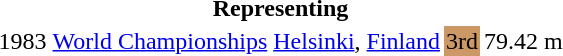<table>
<tr>
<th colspan="5">Representing </th>
</tr>
<tr>
<td>1983</td>
<td><a href='#'>World Championships</a></td>
<td><a href='#'>Helsinki</a>, <a href='#'>Finland</a></td>
<td bgcolor="cc9966">3rd</td>
<td>79.42 m</td>
</tr>
</table>
